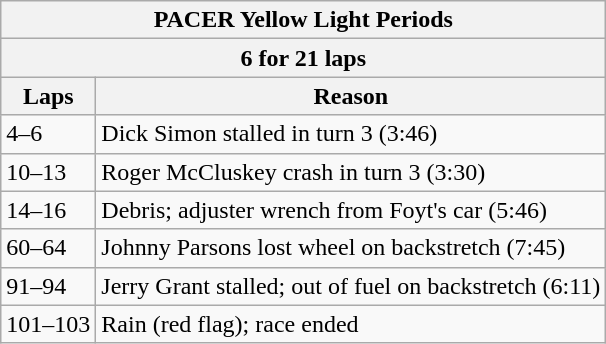<table class="wikitable">
<tr>
<th colspan=2>PACER Yellow Light Periods</th>
</tr>
<tr>
<th colspan=2>6 for 21 laps</th>
</tr>
<tr>
<th>Laps</th>
<th>Reason</th>
</tr>
<tr>
<td>4–6</td>
<td>Dick Simon stalled in turn 3 (3:46)</td>
</tr>
<tr>
<td>10–13</td>
<td>Roger McCluskey crash in turn 3 (3:30)</td>
</tr>
<tr>
<td>14–16</td>
<td>Debris; adjuster wrench from Foyt's car (5:46)</td>
</tr>
<tr>
<td>60–64</td>
<td>Johnny Parsons lost wheel on backstretch (7:45)</td>
</tr>
<tr>
<td>91–94</td>
<td>Jerry Grant stalled; out of fuel on backstretch (6:11)</td>
</tr>
<tr>
<td>101–103</td>
<td>Rain (red flag); race ended</td>
</tr>
</table>
